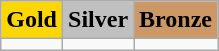<table class="wikitable">
<tr>
<td align=center bgcolor=gold> <strong>Gold</strong></td>
<td align=center bgcolor=silver> <strong>Silver</strong></td>
<td align=center bgcolor=cc9966> <strong>Bronze</strong></td>
</tr>
<tr>
<td></td>
<td></td>
<td></td>
</tr>
</table>
